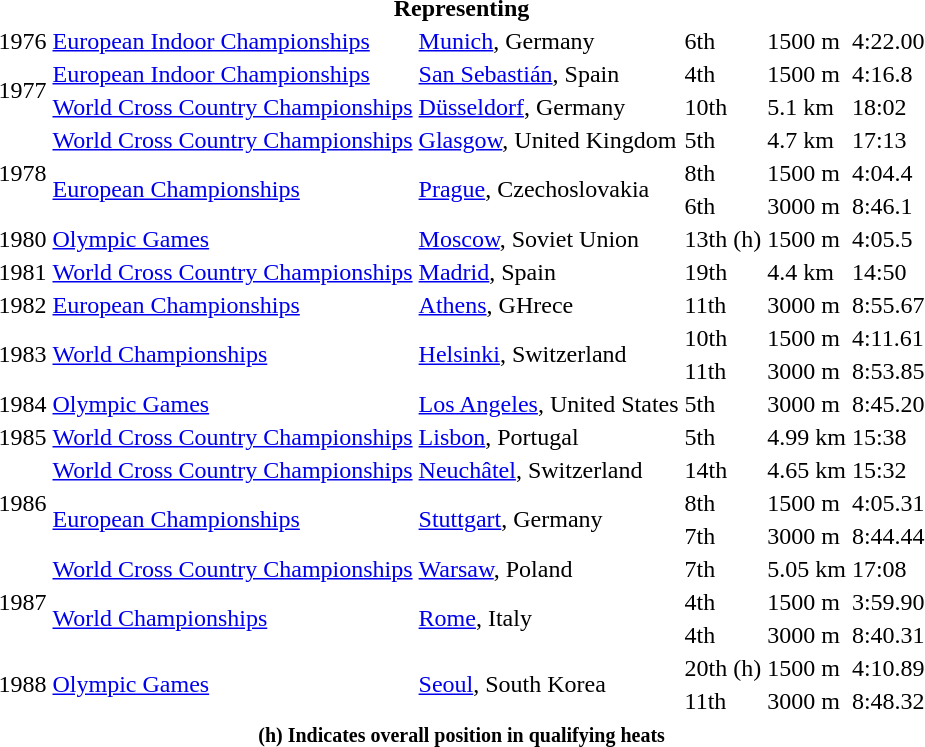<table>
<tr>
<th colspan=6>Representing </th>
</tr>
<tr>
<td>1976</td>
<td><a href='#'>European Indoor Championships</a></td>
<td><a href='#'>Munich</a>, Germany</td>
<td>6th</td>
<td>1500 m</td>
<td>4:22.00</td>
</tr>
<tr>
<td rowspan=2>1977</td>
<td><a href='#'>European Indoor Championships</a></td>
<td><a href='#'>San Sebastián</a>, Spain</td>
<td>4th</td>
<td>1500 m</td>
<td>4:16.8</td>
</tr>
<tr>
<td><a href='#'>World Cross Country Championships</a></td>
<td><a href='#'>Düsseldorf</a>, Germany</td>
<td>10th</td>
<td>5.1 km</td>
<td>18:02</td>
</tr>
<tr>
<td rowspan=3>1978</td>
<td><a href='#'>World Cross Country Championships</a></td>
<td><a href='#'>Glasgow</a>, United Kingdom</td>
<td>5th</td>
<td>4.7 km</td>
<td>17:13</td>
</tr>
<tr>
<td rowspan=2><a href='#'>European Championships</a></td>
<td rowspan=2><a href='#'>Prague</a>, Czechoslovakia</td>
<td>8th</td>
<td>1500 m</td>
<td>4:04.4</td>
</tr>
<tr>
<td>6th</td>
<td>3000 m</td>
<td>8:46.1</td>
</tr>
<tr>
<td>1980</td>
<td><a href='#'>Olympic Games</a></td>
<td><a href='#'>Moscow</a>, Soviet Union</td>
<td>13th (h)</td>
<td>1500 m</td>
<td>4:05.5</td>
</tr>
<tr>
<td>1981</td>
<td><a href='#'>World Cross Country Championships</a></td>
<td><a href='#'>Madrid</a>, Spain</td>
<td>19th</td>
<td>4.4 km</td>
<td>14:50</td>
</tr>
<tr>
<td>1982</td>
<td><a href='#'>European Championships</a></td>
<td><a href='#'>Athens</a>, GHrece</td>
<td>11th</td>
<td>3000 m</td>
<td>8:55.67</td>
</tr>
<tr>
<td rowspan=2>1983</td>
<td rowspan=2><a href='#'>World Championships</a></td>
<td rowspan=2><a href='#'>Helsinki</a>, Switzerland</td>
<td>10th</td>
<td>1500 m</td>
<td>4:11.61</td>
</tr>
<tr>
<td>11th</td>
<td>3000 m</td>
<td>8:53.85</td>
</tr>
<tr>
<td>1984</td>
<td><a href='#'>Olympic Games</a></td>
<td><a href='#'>Los Angeles</a>, United States</td>
<td>5th</td>
<td>3000 m</td>
<td>8:45.20</td>
</tr>
<tr>
<td>1985</td>
<td><a href='#'>World Cross Country Championships</a></td>
<td><a href='#'>Lisbon</a>, Portugal</td>
<td>5th</td>
<td>4.99 km</td>
<td>15:38</td>
</tr>
<tr>
<td rowspan=3>1986</td>
<td><a href='#'>World Cross Country Championships</a></td>
<td><a href='#'>Neuchâtel</a>, Switzerland</td>
<td>14th</td>
<td>4.65 km</td>
<td>15:32</td>
</tr>
<tr>
<td rowspan=2><a href='#'>European Championships</a></td>
<td rowspan=2><a href='#'>Stuttgart</a>, Germany</td>
<td>8th</td>
<td>1500 m</td>
<td>4:05.31</td>
</tr>
<tr>
<td>7th</td>
<td>3000 m</td>
<td>8:44.44</td>
</tr>
<tr>
<td rowspan=3>1987</td>
<td><a href='#'>World Cross Country Championships</a></td>
<td><a href='#'>Warsaw</a>, Poland</td>
<td>7th</td>
<td>5.05 km</td>
<td>17:08</td>
</tr>
<tr>
<td rowspan=2><a href='#'>World Championships</a></td>
<td rowspan=2><a href='#'>Rome</a>, Italy</td>
<td>4th</td>
<td>1500 m</td>
<td>3:59.90</td>
</tr>
<tr>
<td>4th</td>
<td>3000 m</td>
<td>8:40.31</td>
</tr>
<tr>
<td rowspan=2>1988</td>
<td rowspan=2><a href='#'>Olympic Games</a></td>
<td rowspan=2><a href='#'>Seoul</a>, South Korea</td>
<td>20th (h)</td>
<td>1500 m</td>
<td>4:10.89</td>
</tr>
<tr>
<td>11th</td>
<td>3000 m</td>
<td>8:48.32</td>
</tr>
<tr>
<th colspan=6><small><strong>(h) Indicates overall position in qualifying heats</strong></small></th>
</tr>
</table>
